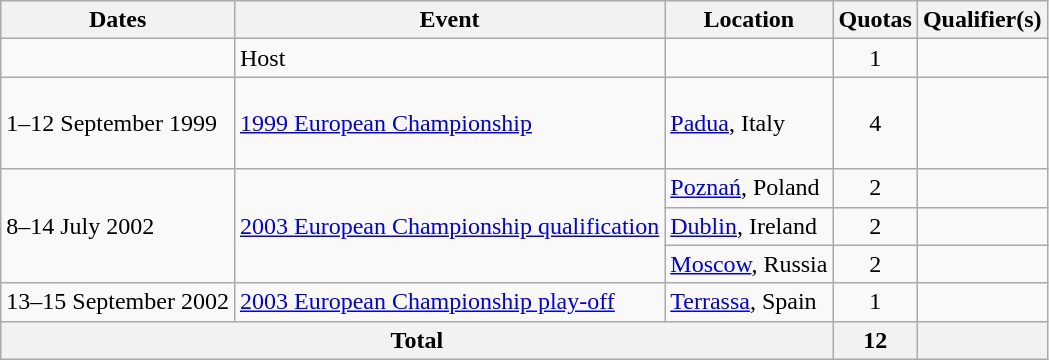<table class="wikitable">
<tr>
<th>Dates</th>
<th>Event</th>
<th>Location</th>
<th>Quotas</th>
<th>Qualifier(s)</th>
</tr>
<tr>
<td></td>
<td>Host</td>
<td></td>
<td align=center>1</td>
<td></td>
</tr>
<tr>
<td>1–12 September 1999</td>
<td><a href='#'>1999 European Championship</a></td>
<td><a href='#'>Padua</a>, Italy</td>
<td align=center>4</td>
<td><br><br><br></td>
</tr>
<tr>
<td rowspan=3>8–14 July 2002</td>
<td rowspan=3><a href='#'>2003 European Championship qualification</a></td>
<td><a href='#'>Poznań</a>, Poland</td>
<td align=center>2</td>
<td><br></td>
</tr>
<tr>
<td><a href='#'>Dublin</a>, Ireland</td>
<td align=center>2</td>
<td><br></td>
</tr>
<tr>
<td><a href='#'>Moscow</a>, Russia</td>
<td align=center>2</td>
<td><br></td>
</tr>
<tr>
<td>13–15 September 2002</td>
<td><a href='#'>2003 European Championship play-off</a></td>
<td><a href='#'>Terrassa</a>, Spain</td>
<td align=center>1</td>
<td></td>
</tr>
<tr>
<th colspan=3>Total</th>
<th>12</th>
<th></th>
</tr>
</table>
